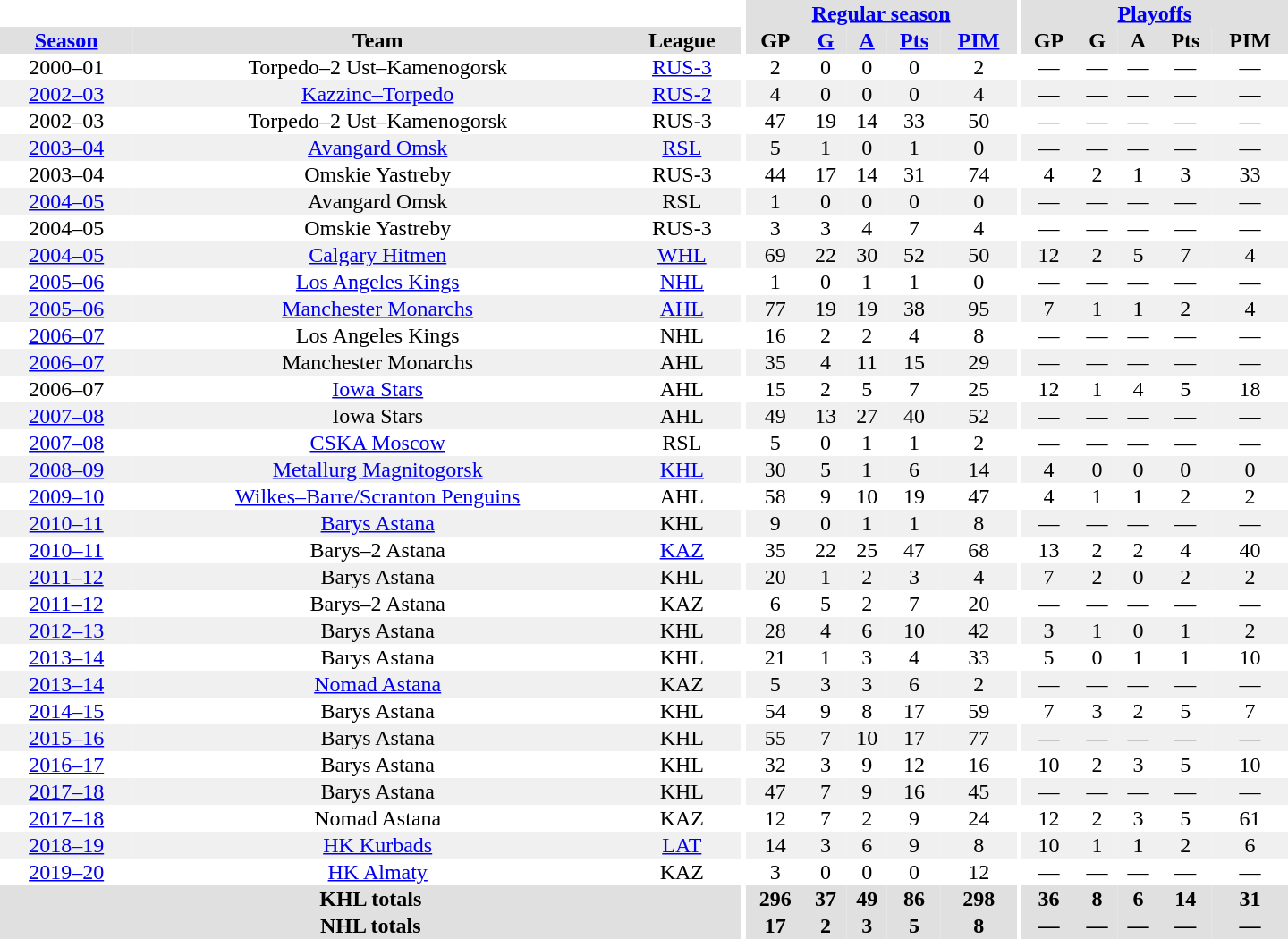<table border="0" cellpadding="1" cellspacing="0" style="text-align:center; width:60em">
<tr bgcolor="#e0e0e0">
<th colspan="3" bgcolor="#ffffff"></th>
<th rowspan="100" bgcolor="#ffffff"></th>
<th colspan="5"><a href='#'>Regular season</a></th>
<th rowspan="100" bgcolor="#ffffff"></th>
<th colspan="5"><a href='#'>Playoffs</a></th>
</tr>
<tr bgcolor="#e0e0e0">
<th><a href='#'>Season</a></th>
<th>Team</th>
<th>League</th>
<th>GP</th>
<th><a href='#'>G</a></th>
<th><a href='#'>A</a></th>
<th><a href='#'>Pts</a></th>
<th><a href='#'>PIM</a></th>
<th>GP</th>
<th>G</th>
<th>A</th>
<th>Pts</th>
<th>PIM</th>
</tr>
<tr>
<td>2000–01</td>
<td>Torpedo–2 Ust–Kamenogorsk</td>
<td><a href='#'>RUS-3</a></td>
<td>2</td>
<td>0</td>
<td>0</td>
<td>0</td>
<td>2</td>
<td>—</td>
<td>—</td>
<td>—</td>
<td>—</td>
<td>—</td>
</tr>
<tr bgcolor="#f0f0f0">
<td><a href='#'>2002–03</a></td>
<td><a href='#'>Kazzinc–Torpedo</a></td>
<td><a href='#'>RUS-2</a></td>
<td>4</td>
<td>0</td>
<td>0</td>
<td>0</td>
<td>4</td>
<td>—</td>
<td>—</td>
<td>—</td>
<td>—</td>
<td>—</td>
</tr>
<tr>
<td>2002–03</td>
<td>Torpedo–2 Ust–Kamenogorsk</td>
<td>RUS-3</td>
<td>47</td>
<td>19</td>
<td>14</td>
<td>33</td>
<td>50</td>
<td>—</td>
<td>—</td>
<td>—</td>
<td>—</td>
<td>—</td>
</tr>
<tr bgcolor="#f0f0f0">
<td><a href='#'>2003–04</a></td>
<td><a href='#'>Avangard Omsk</a></td>
<td><a href='#'>RSL</a></td>
<td>5</td>
<td>1</td>
<td>0</td>
<td>1</td>
<td>0</td>
<td>—</td>
<td>—</td>
<td>—</td>
<td>—</td>
<td>—</td>
</tr>
<tr>
<td>2003–04</td>
<td>Omskie Yastreby</td>
<td>RUS-3</td>
<td>44</td>
<td>17</td>
<td>14</td>
<td>31</td>
<td>74</td>
<td>4</td>
<td>2</td>
<td>1</td>
<td>3</td>
<td>33</td>
</tr>
<tr bgcolor="#f0f0f0">
<td><a href='#'>2004–05</a></td>
<td>Avangard Omsk</td>
<td>RSL</td>
<td>1</td>
<td>0</td>
<td>0</td>
<td>0</td>
<td>0</td>
<td>—</td>
<td>—</td>
<td>—</td>
<td>—</td>
<td>—</td>
</tr>
<tr>
<td>2004–05</td>
<td>Omskie Yastreby</td>
<td>RUS-3</td>
<td>3</td>
<td>3</td>
<td>4</td>
<td>7</td>
<td>4</td>
<td>—</td>
<td>—</td>
<td>—</td>
<td>—</td>
<td>—</td>
</tr>
<tr bgcolor="#f0f0f0">
<td><a href='#'>2004–05</a></td>
<td><a href='#'>Calgary Hitmen</a></td>
<td><a href='#'>WHL</a></td>
<td>69</td>
<td>22</td>
<td>30</td>
<td>52</td>
<td>50</td>
<td>12</td>
<td>2</td>
<td>5</td>
<td>7</td>
<td>4</td>
</tr>
<tr>
<td><a href='#'>2005–06</a></td>
<td><a href='#'>Los Angeles Kings</a></td>
<td><a href='#'>NHL</a></td>
<td>1</td>
<td>0</td>
<td>1</td>
<td>1</td>
<td>0</td>
<td>—</td>
<td>—</td>
<td>—</td>
<td>—</td>
<td>—</td>
</tr>
<tr bgcolor="#f0f0f0">
<td><a href='#'>2005–06</a></td>
<td><a href='#'>Manchester Monarchs</a></td>
<td><a href='#'>AHL</a></td>
<td>77</td>
<td>19</td>
<td>19</td>
<td>38</td>
<td>95</td>
<td>7</td>
<td>1</td>
<td>1</td>
<td>2</td>
<td>4</td>
</tr>
<tr>
<td><a href='#'>2006–07</a></td>
<td>Los Angeles Kings</td>
<td>NHL</td>
<td>16</td>
<td>2</td>
<td>2</td>
<td>4</td>
<td>8</td>
<td>—</td>
<td>—</td>
<td>—</td>
<td>—</td>
<td>—</td>
</tr>
<tr bgcolor="#f0f0f0">
<td><a href='#'>2006–07</a></td>
<td>Manchester Monarchs</td>
<td>AHL</td>
<td>35</td>
<td>4</td>
<td>11</td>
<td>15</td>
<td>29</td>
<td>—</td>
<td>—</td>
<td>—</td>
<td>—</td>
<td>—</td>
</tr>
<tr>
<td>2006–07</td>
<td><a href='#'>Iowa Stars</a></td>
<td>AHL</td>
<td>15</td>
<td>2</td>
<td>5</td>
<td>7</td>
<td>25</td>
<td>12</td>
<td>1</td>
<td>4</td>
<td>5</td>
<td>18</td>
</tr>
<tr bgcolor="#f0f0f0">
<td><a href='#'>2007–08</a></td>
<td>Iowa Stars</td>
<td>AHL</td>
<td>49</td>
<td>13</td>
<td>27</td>
<td>40</td>
<td>52</td>
<td>—</td>
<td>—</td>
<td>—</td>
<td>—</td>
<td>—</td>
</tr>
<tr>
<td><a href='#'>2007–08</a></td>
<td><a href='#'>CSKA Moscow</a></td>
<td>RSL</td>
<td>5</td>
<td>0</td>
<td>1</td>
<td>1</td>
<td>2</td>
<td>—</td>
<td>—</td>
<td>—</td>
<td>—</td>
<td>—</td>
</tr>
<tr bgcolor="#f0f0f0">
<td><a href='#'>2008–09</a></td>
<td><a href='#'>Metallurg Magnitogorsk</a></td>
<td><a href='#'>KHL</a></td>
<td>30</td>
<td>5</td>
<td>1</td>
<td>6</td>
<td>14</td>
<td>4</td>
<td>0</td>
<td>0</td>
<td>0</td>
<td>0</td>
</tr>
<tr>
<td><a href='#'>2009–10</a></td>
<td><a href='#'>Wilkes–Barre/Scranton Penguins</a></td>
<td>AHL</td>
<td>58</td>
<td>9</td>
<td>10</td>
<td>19</td>
<td>47</td>
<td>4</td>
<td>1</td>
<td>1</td>
<td>2</td>
<td>2</td>
</tr>
<tr bgcolor="#f0f0f0">
<td><a href='#'>2010–11</a></td>
<td><a href='#'>Barys Astana</a></td>
<td>KHL</td>
<td>9</td>
<td>0</td>
<td>1</td>
<td>1</td>
<td>8</td>
<td>—</td>
<td>—</td>
<td>—</td>
<td>—</td>
<td>—</td>
</tr>
<tr>
<td><a href='#'>2010–11</a></td>
<td>Barys–2 Astana</td>
<td><a href='#'>KAZ</a></td>
<td>35</td>
<td>22</td>
<td>25</td>
<td>47</td>
<td>68</td>
<td>13</td>
<td>2</td>
<td>2</td>
<td>4</td>
<td>40</td>
</tr>
<tr bgcolor="#f0f0f0">
<td><a href='#'>2011–12</a></td>
<td>Barys Astana</td>
<td>KHL</td>
<td>20</td>
<td>1</td>
<td>2</td>
<td>3</td>
<td>4</td>
<td>7</td>
<td>2</td>
<td>0</td>
<td>2</td>
<td>2</td>
</tr>
<tr>
<td><a href='#'>2011–12</a></td>
<td>Barys–2 Astana</td>
<td>KAZ</td>
<td>6</td>
<td>5</td>
<td>2</td>
<td>7</td>
<td>20</td>
<td>—</td>
<td>—</td>
<td>—</td>
<td>—</td>
<td>—</td>
</tr>
<tr bgcolor="#f0f0f0">
<td><a href='#'>2012–13</a></td>
<td>Barys Astana</td>
<td>KHL</td>
<td>28</td>
<td>4</td>
<td>6</td>
<td>10</td>
<td>42</td>
<td>3</td>
<td>1</td>
<td>0</td>
<td>1</td>
<td>2</td>
</tr>
<tr>
<td><a href='#'>2013–14</a></td>
<td>Barys Astana</td>
<td>KHL</td>
<td>21</td>
<td>1</td>
<td>3</td>
<td>4</td>
<td>33</td>
<td>5</td>
<td>0</td>
<td>1</td>
<td>1</td>
<td>10</td>
</tr>
<tr bgcolor="#f0f0f0">
<td><a href='#'>2013–14</a></td>
<td><a href='#'>Nomad Astana</a></td>
<td>KAZ</td>
<td>5</td>
<td>3</td>
<td>3</td>
<td>6</td>
<td>2</td>
<td>—</td>
<td>—</td>
<td>—</td>
<td>—</td>
<td>—</td>
</tr>
<tr>
<td><a href='#'>2014–15</a></td>
<td>Barys Astana</td>
<td>KHL</td>
<td>54</td>
<td>9</td>
<td>8</td>
<td>17</td>
<td>59</td>
<td>7</td>
<td>3</td>
<td>2</td>
<td>5</td>
<td>7</td>
</tr>
<tr bgcolor="#f0f0f0">
<td><a href='#'>2015–16</a></td>
<td>Barys Astana</td>
<td>KHL</td>
<td>55</td>
<td>7</td>
<td>10</td>
<td>17</td>
<td>77</td>
<td>—</td>
<td>—</td>
<td>—</td>
<td>—</td>
<td>—</td>
</tr>
<tr>
<td><a href='#'>2016–17</a></td>
<td>Barys Astana</td>
<td>KHL</td>
<td>32</td>
<td>3</td>
<td>9</td>
<td>12</td>
<td>16</td>
<td>10</td>
<td>2</td>
<td>3</td>
<td>5</td>
<td>10</td>
</tr>
<tr bgcolor="#f0f0f0">
<td><a href='#'>2017–18</a></td>
<td>Barys Astana</td>
<td>KHL</td>
<td>47</td>
<td>7</td>
<td>9</td>
<td>16</td>
<td>45</td>
<td>—</td>
<td>—</td>
<td>—</td>
<td>—</td>
<td>—</td>
</tr>
<tr>
<td><a href='#'>2017–18</a></td>
<td>Nomad Astana</td>
<td>KAZ</td>
<td>12</td>
<td>7</td>
<td>2</td>
<td>9</td>
<td>24</td>
<td>12</td>
<td>2</td>
<td>3</td>
<td>5</td>
<td>61</td>
</tr>
<tr bgcolor="#f0f0f0">
<td><a href='#'>2018–19</a></td>
<td><a href='#'>HK Kurbads</a></td>
<td><a href='#'>LAT</a></td>
<td>14</td>
<td>3</td>
<td>6</td>
<td>9</td>
<td>8</td>
<td>10</td>
<td>1</td>
<td>1</td>
<td>2</td>
<td>6</td>
</tr>
<tr>
<td><a href='#'>2019–20</a></td>
<td><a href='#'>HK Almaty</a></td>
<td>KAZ</td>
<td>3</td>
<td>0</td>
<td>0</td>
<td>0</td>
<td>12</td>
<td>—</td>
<td>—</td>
<td>—</td>
<td>—</td>
<td>—</td>
</tr>
<tr bgcolor="#e0e0e0">
<th colspan="3">KHL totals</th>
<th>296</th>
<th>37</th>
<th>49</th>
<th>86</th>
<th>298</th>
<th>36</th>
<th>8</th>
<th>6</th>
<th>14</th>
<th>31</th>
</tr>
<tr bgcolor="#e0e0e0">
<th colspan="3">NHL totals</th>
<th>17</th>
<th>2</th>
<th>3</th>
<th>5</th>
<th>8</th>
<th>—</th>
<th>—</th>
<th>—</th>
<th>—</th>
<th>—</th>
</tr>
</table>
